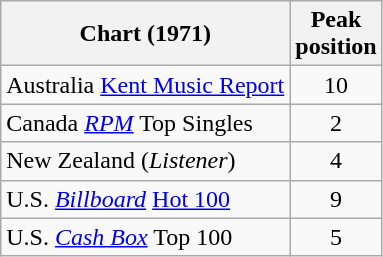<table class="wikitable sortable">
<tr>
<th>Chart (1971)</th>
<th>Peak<br>position</th>
</tr>
<tr>
<td>Australia <a href='#'>Kent Music Report</a></td>
<td style="text-align:center;">10</td>
</tr>
<tr>
<td>Canada <a href='#'><em>RPM</em></a> Top Singles</td>
<td style="text-align:center;">2</td>
</tr>
<tr>
<td>New Zealand (<em>Listener</em>)</td>
<td style="text-align:center;">4</td>
</tr>
<tr>
<td>U.S. <em><a href='#'>Billboard</a></em> <a href='#'>Hot 100</a></td>
<td style="text-align:center;">9</td>
</tr>
<tr>
<td>U.S. <em><a href='#'>Cash Box</a></em> Top 100</td>
<td style="text-align:center;">5</td>
</tr>
</table>
